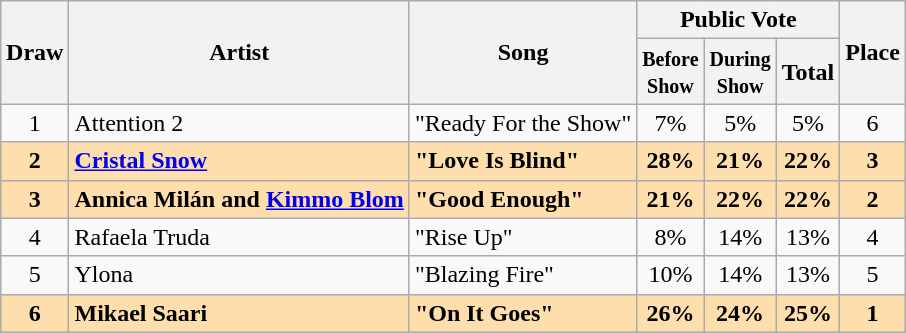<table class="sortable wikitable" style="margin: 1em auto 1em auto; text-align:center;">
<tr>
<th rowspan="2">Draw</th>
<th rowspan="2">Artist</th>
<th rowspan="2">Song</th>
<th colspan="3" class="unsortable">Public Vote</th>
<th rowspan="2">Place</th>
</tr>
<tr>
<th><small>Before<br>Show</small></th>
<th><small>During<br>Show</small></th>
<th>Total</th>
</tr>
<tr>
<td>1</td>
<td align="left">Attention 2</td>
<td align="left">"Ready For the Show"</td>
<td>7%</td>
<td>5%</td>
<td>5%</td>
<td>6</td>
</tr>
<tr style="font-weight:bold; background:navajowhite;">
<td>2</td>
<td align="left"><a href='#'>Cristal Snow</a></td>
<td align="left">"Love Is Blind"</td>
<td>28%</td>
<td>21%</td>
<td>22%</td>
<td>3</td>
</tr>
<tr style="font-weight:bold; background:navajowhite;">
<td>3</td>
<td align="left">Annica Milán and <a href='#'>Kimmo Blom</a></td>
<td align="left">"Good Enough"</td>
<td>21%</td>
<td>22%</td>
<td>22%</td>
<td>2</td>
</tr>
<tr>
<td>4</td>
<td align="left">Rafaela Truda</td>
<td align="left">"Rise Up"</td>
<td>8%</td>
<td>14%</td>
<td>13%</td>
<td>4</td>
</tr>
<tr>
<td>5</td>
<td align="left">Ylona</td>
<td align="left">"Blazing Fire"</td>
<td>10%</td>
<td>14%</td>
<td>13%</td>
<td>5</td>
</tr>
<tr style="font-weight:bold; background:navajowhite;">
<td>6</td>
<td align="left">Mikael Saari</td>
<td align="left">"On It Goes"</td>
<td>26%</td>
<td>24%</td>
<td>25%</td>
<td>1</td>
</tr>
</table>
